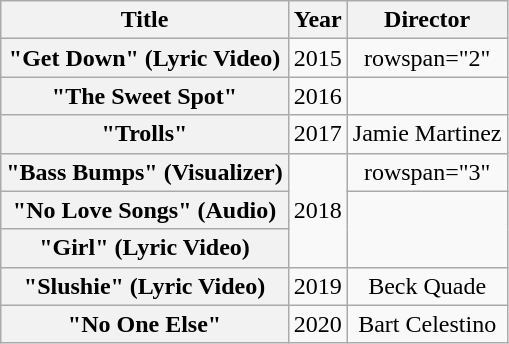<table class="wikitable plainrowheaders" style="text-align:center;">
<tr>
<th>Title</th>
<th>Year</th>
<th>Director</th>
</tr>
<tr>
<th scope="row">"Get Down" (Lyric Video)</th>
<td>2015</td>
<td>rowspan="2" </td>
</tr>
<tr>
<th scope="row">"The Sweet Spot"</th>
<td>2016</td>
</tr>
<tr>
<th scope="row">"Trolls"</th>
<td>2017</td>
<td>Jamie Martinez</td>
</tr>
<tr>
<th scope="row">"Bass Bumps" (Visualizer)</th>
<td rowspan="3">2018</td>
<td>rowspan="3" </td>
</tr>
<tr>
<th scope="row">"No Love Songs" (Audio)<br></th>
</tr>
<tr>
<th scope="row">"Girl" (Lyric Video)</th>
</tr>
<tr>
<th scope="row">"Slushie" (Lyric Video)</th>
<td>2019</td>
<td>Beck Quade</td>
</tr>
<tr>
<th scope="row">"No One Else"</th>
<td>2020</td>
<td>Bart Celestino</td>
</tr>
</table>
